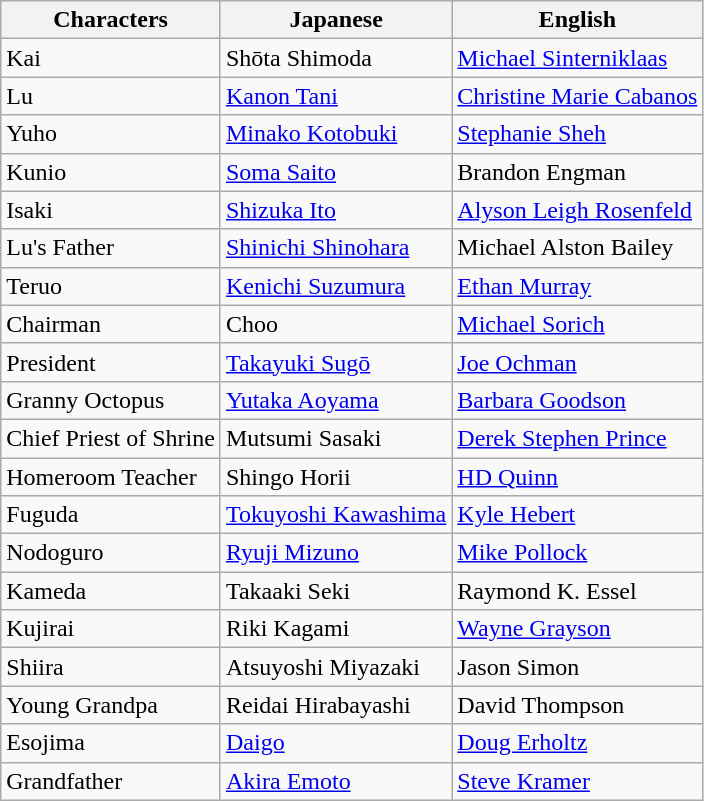<table class="wikitable">
<tr>
<th>Characters</th>
<th>Japanese</th>
<th>English</th>
</tr>
<tr>
<td>Kai</td>
<td>Shōta Shimoda</td>
<td><a href='#'>Michael Sinterniklaas</a></td>
</tr>
<tr>
<td>Lu</td>
<td><a href='#'>Kanon Tani</a></td>
<td><a href='#'>Christine Marie Cabanos</a></td>
</tr>
<tr>
<td>Yuho</td>
<td><a href='#'>Minako Kotobuki</a></td>
<td><a href='#'>Stephanie Sheh</a></td>
</tr>
<tr>
<td>Kunio</td>
<td><a href='#'>Soma Saito</a></td>
<td>Brandon Engman</td>
</tr>
<tr>
<td>Isaki</td>
<td><a href='#'>Shizuka Ito</a></td>
<td><a href='#'>Alyson Leigh Rosenfeld</a></td>
</tr>
<tr>
<td>Lu's Father</td>
<td><a href='#'>Shinichi Shinohara</a></td>
<td>Michael Alston Bailey</td>
</tr>
<tr>
<td>Teruo</td>
<td><a href='#'>Kenichi Suzumura</a></td>
<td><a href='#'>Ethan Murray</a></td>
</tr>
<tr>
<td>Chairman</td>
<td>Choo</td>
<td><a href='#'>Michael Sorich</a></td>
</tr>
<tr>
<td>President</td>
<td><a href='#'>Takayuki Sugō</a></td>
<td><a href='#'>Joe Ochman</a></td>
</tr>
<tr>
<td>Granny Octopus</td>
<td><a href='#'>Yutaka Aoyama</a></td>
<td><a href='#'>Barbara Goodson</a></td>
</tr>
<tr>
<td>Chief Priest of Shrine</td>
<td>Mutsumi Sasaki</td>
<td><a href='#'>Derek Stephen Prince</a></td>
</tr>
<tr>
<td>Homeroom Teacher</td>
<td>Shingo Horii</td>
<td><a href='#'>HD Quinn</a></td>
</tr>
<tr>
<td>Fuguda</td>
<td><a href='#'>Tokuyoshi Kawashima</a></td>
<td><a href='#'>Kyle Hebert</a></td>
</tr>
<tr>
<td>Nodoguro</td>
<td><a href='#'>Ryuji Mizuno</a></td>
<td><a href='#'>Mike Pollock</a></td>
</tr>
<tr>
<td>Kameda</td>
<td>Takaaki Seki</td>
<td>Raymond K. Essel</td>
</tr>
<tr>
<td>Kujirai</td>
<td>Riki Kagami</td>
<td><a href='#'>Wayne Grayson</a></td>
</tr>
<tr>
<td>Shiira</td>
<td>Atsuyoshi Miyazaki</td>
<td>Jason Simon</td>
</tr>
<tr>
<td>Young Grandpa</td>
<td>Reidai Hirabayashi</td>
<td>David Thompson</td>
</tr>
<tr>
<td>Esojima</td>
<td><a href='#'>Daigo</a></td>
<td><a href='#'>Doug Erholtz</a></td>
</tr>
<tr>
<td>Grandfather</td>
<td><a href='#'>Akira Emoto</a></td>
<td><a href='#'>Steve Kramer</a></td>
</tr>
</table>
